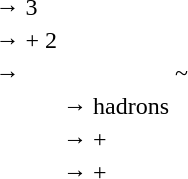<table>
<tr>
<td> → 3 </td>
<td></td>
<td> </td>
</tr>
<tr>
<td> →  + 2 </td>
<td></td>
<td> </td>
</tr>
<tr>
<td> → </td>
<td></td>
<td> ~</td>
</tr>
<tr>
<td></td>
<td> → hadrons</td>
<td> </td>
</tr>
<tr>
<td></td>
<td> →  + </td>
<td> </td>
</tr>
<tr>
<td></td>
<td> →  + </td>
<td> </td>
</tr>
</table>
